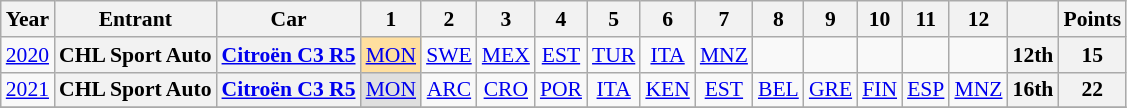<table class="wikitable" style="text-align:center; font-size:90%">
<tr>
<th>Year</th>
<th>Entrant</th>
<th>Car</th>
<th>1</th>
<th>2</th>
<th>3</th>
<th>4</th>
<th>5</th>
<th>6</th>
<th>7</th>
<th>8</th>
<th>9</th>
<th>10</th>
<th>11</th>
<th>12</th>
<th></th>
<th>Points</th>
</tr>
<tr>
<td><a href='#'>2020</a></td>
<th>CHL Sport Auto</th>
<th><a href='#'>Citroën C3 R5</a></th>
<td style="background:#FFDF9F;"><a href='#'>MON</a><br></td>
<td><a href='#'>SWE</a></td>
<td><a href='#'>MEX</a></td>
<td><a href='#'>EST</a></td>
<td><a href='#'>TUR</a></td>
<td><a href='#'>ITA</a></td>
<td><a href='#'>MNZ</a></td>
<td></td>
<td></td>
<td></td>
<td></td>
<td></td>
<th>12th</th>
<th>15</th>
</tr>
<tr>
<td><a href='#'>2021</a></td>
<th>CHL Sport Auto</th>
<th><a href='#'>Citroën C3 R5</a></th>
<td style="background:#DFDFDF;"><a href='#'>MON</a><br></td>
<td><a href='#'>ARC</a></td>
<td><a href='#'>CRO</a></td>
<td><a href='#'>POR</a></td>
<td><a href='#'>ITA</a></td>
<td><a href='#'>KEN</a></td>
<td><a href='#'>EST</a></td>
<td><a href='#'>BEL</a></td>
<td><a href='#'>GRE</a></td>
<td><a href='#'>FIN</a></td>
<td><a href='#'>ESP</a></td>
<td><a href='#'>MNZ</a></td>
<th>16th</th>
<th>22</th>
</tr>
<tr>
</tr>
</table>
